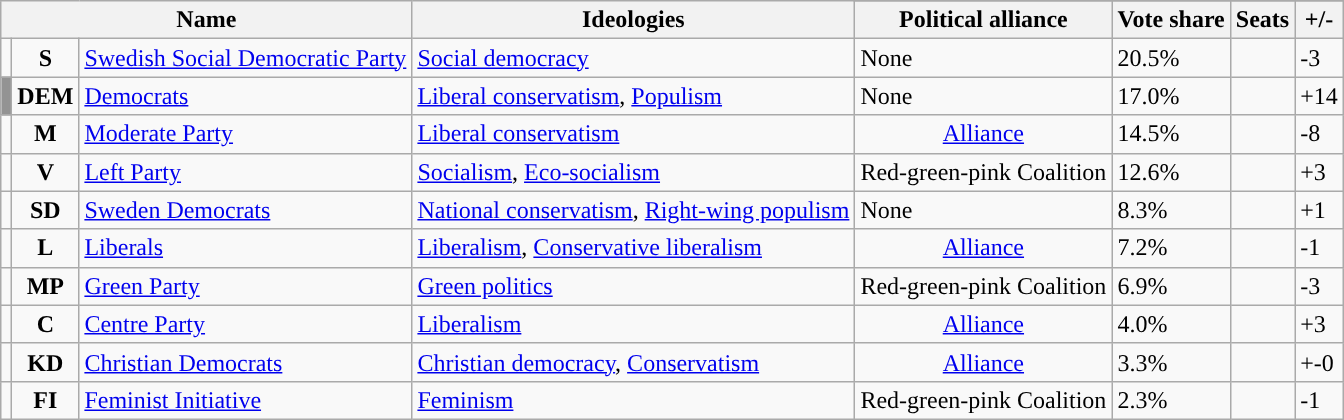<table class="wikitable">
<tr>
<th colspan="3" rowspan="2">Name</th>
<th rowspan="2">Ideologies</th>
</tr>
<tr>
<th>Political alliance</th>
<th>Vote  share</th>
<th>Seats</th>
<th>+/-</th>
</tr>
<tr>
<td style="background:"></td>
<td style="text-align:center;"><strong>S</strong></td>
<td><a href='#'>Swedish Social Democratic Party</a><br></td>
<td><a href='#'>Social democracy</a></td>
<td>None</td>
<td>20.5%</td>
<td></td>
<td>-3</td>
</tr>
<tr>
<td style="background:#939393;"></td>
<td style="text-align:center;"><strong>DEM</strong></td>
<td><a href='#'>Democrats</a><br></td>
<td><a href='#'>Liberal conservatism</a>, <a href='#'>Populism</a></td>
<td>None</td>
<td>17.0%</td>
<td></td>
<td>+14</td>
</tr>
<tr>
<td style="background:"></td>
<td style="text-align:center;"><strong>M</strong></td>
<td><a href='#'>Moderate Party</a><br></td>
<td><a href='#'>Liberal conservatism</a></td>
<td style="text-align:center;"><a href='#'>Alliance</a></td>
<td>14.5%</td>
<td></td>
<td>-8</td>
</tr>
<tr>
<td style="background:"></td>
<td style="text-align:center;"><strong>V</strong></td>
<td><a href='#'>Left Party</a><br></td>
<td><a href='#'>Socialism</a>, <a href='#'>Eco-socialism</a></td>
<td style="text-align:center;">Red-green-pink Coalition</td>
<td>12.6%</td>
<td></td>
<td>+3</td>
</tr>
<tr>
<td style="background:"></td>
<td style="text-align:center;"><strong>SD</strong></td>
<td><a href='#'>Sweden Democrats</a><br></td>
<td><a href='#'>National conservatism</a>, <a href='#'>Right-wing populism</a></td>
<td>None</td>
<td>8.3%</td>
<td></td>
<td>+1</td>
</tr>
<tr>
<td style="background:"></td>
<td style="text-align:center;"><strong>L</strong></td>
<td><a href='#'>Liberals</a><br></td>
<td><a href='#'>Liberalism</a>, <a href='#'>Conservative liberalism</a></td>
<td style="text-align:center;"><a href='#'>Alliance</a></td>
<td>7.2%</td>
<td></td>
<td>-1</td>
</tr>
<tr>
<td style="background:"></td>
<td style="text-align:center;"><strong>MP</strong></td>
<td><a href='#'>Green Party</a><br></td>
<td><a href='#'>Green politics</a></td>
<td style="text-align:center;">Red-green-pink Coalition</td>
<td>6.9%</td>
<td></td>
<td>-3</td>
</tr>
<tr>
<td style="background:"></td>
<td style="text-align:center;"><strong>C</strong></td>
<td><a href='#'>Centre Party</a><br></td>
<td><a href='#'>Liberalism</a></td>
<td style="text-align:center;"><a href='#'>Alliance</a></td>
<td>4.0%</td>
<td></td>
<td>+3</td>
</tr>
<tr>
<td style="background:"></td>
<td style="text-align:center;"><strong>KD</strong></td>
<td><a href='#'>Christian Democrats</a><br></td>
<td><a href='#'>Christian democracy</a>, <a href='#'>Conservatism</a></td>
<td style="text-align:center;"><a href='#'>Alliance</a></td>
<td>3.3%</td>
<td></td>
<td>+-0</td>
</tr>
<tr>
<td style="background:"></td>
<td style="text-align:center;"><strong>FI</strong></td>
<td><a href='#'>Feminist Initiative</a><br></td>
<td><a href='#'>Feminism</a></td>
<td style="text-align:center;">Red-green-pink Coalition</td>
<td>2.3%</td>
<td></td>
<td>-1</td>
</tr>
</table>
